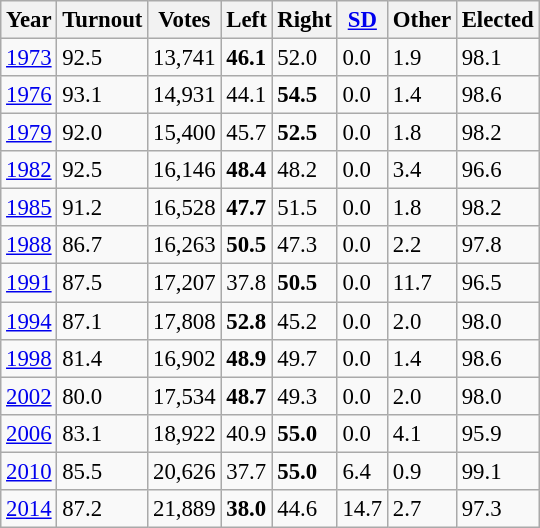<table class="wikitable sortable" style="font-size: 95%;">
<tr>
<th>Year</th>
<th>Turnout</th>
<th>Votes</th>
<th>Left</th>
<th>Right</th>
<th><a href='#'>SD</a></th>
<th>Other</th>
<th>Elected</th>
</tr>
<tr>
<td><a href='#'>1973</a></td>
<td>92.5</td>
<td>13,741</td>
<td><strong>46.1</strong></td>
<td>52.0</td>
<td>0.0</td>
<td>1.9</td>
<td>98.1</td>
</tr>
<tr>
<td><a href='#'>1976</a></td>
<td>93.1</td>
<td>14,931</td>
<td>44.1</td>
<td><strong>54.5</strong></td>
<td>0.0</td>
<td>1.4</td>
<td>98.6</td>
</tr>
<tr>
<td><a href='#'>1979</a></td>
<td>92.0</td>
<td>15,400</td>
<td>45.7</td>
<td><strong>52.5</strong></td>
<td>0.0</td>
<td>1.8</td>
<td>98.2</td>
</tr>
<tr>
<td><a href='#'>1982</a></td>
<td>92.5</td>
<td>16,146</td>
<td><strong>48.4</strong></td>
<td>48.2</td>
<td>0.0</td>
<td>3.4</td>
<td>96.6</td>
</tr>
<tr>
<td><a href='#'>1985</a></td>
<td>91.2</td>
<td>16,528</td>
<td><strong>47.7</strong></td>
<td>51.5</td>
<td>0.0</td>
<td>1.8</td>
<td>98.2</td>
</tr>
<tr>
<td><a href='#'>1988</a></td>
<td>86.7</td>
<td>16,263</td>
<td><strong>50.5</strong></td>
<td>47.3</td>
<td>0.0</td>
<td>2.2</td>
<td>97.8</td>
</tr>
<tr>
<td><a href='#'>1991</a></td>
<td>87.5</td>
<td>17,207</td>
<td>37.8</td>
<td><strong>50.5</strong></td>
<td>0.0</td>
<td>11.7</td>
<td>96.5</td>
</tr>
<tr>
<td><a href='#'>1994</a></td>
<td>87.1</td>
<td>17,808</td>
<td><strong>52.8</strong></td>
<td>45.2</td>
<td>0.0</td>
<td>2.0</td>
<td>98.0</td>
</tr>
<tr>
<td><a href='#'>1998</a></td>
<td>81.4</td>
<td>16,902</td>
<td><strong>48.9</strong></td>
<td>49.7</td>
<td>0.0</td>
<td>1.4</td>
<td>98.6</td>
</tr>
<tr>
<td><a href='#'>2002</a></td>
<td>80.0</td>
<td>17,534</td>
<td><strong>48.7</strong></td>
<td>49.3</td>
<td>0.0</td>
<td>2.0</td>
<td>98.0</td>
</tr>
<tr>
<td><a href='#'>2006</a></td>
<td>83.1</td>
<td>18,922</td>
<td>40.9</td>
<td><strong>55.0</strong></td>
<td>0.0</td>
<td>4.1</td>
<td>95.9</td>
</tr>
<tr>
<td><a href='#'>2010</a></td>
<td>85.5</td>
<td>20,626</td>
<td>37.7</td>
<td><strong>55.0</strong></td>
<td>6.4</td>
<td>0.9</td>
<td>99.1</td>
</tr>
<tr>
<td><a href='#'>2014</a></td>
<td>87.2</td>
<td>21,889</td>
<td><strong>38.0</strong></td>
<td>44.6</td>
<td>14.7</td>
<td>2.7</td>
<td>97.3</td>
</tr>
</table>
